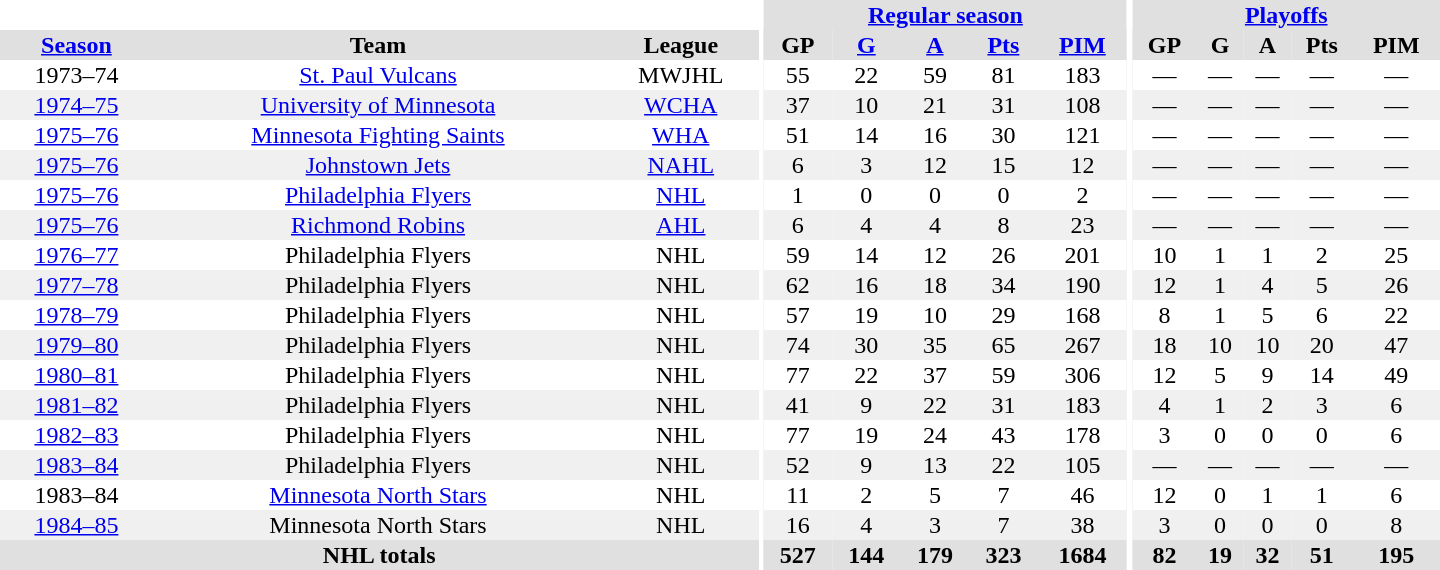<table border="0" cellpadding="1" cellspacing="0" style="text-align:center; width:60em">
<tr bgcolor="#e0e0e0">
<th colspan="3"  bgcolor="#ffffff"></th>
<th rowspan="100" bgcolor="#ffffff"></th>
<th colspan="5"><a href='#'>Regular season</a></th>
<th rowspan="100" bgcolor="#ffffff"></th>
<th colspan="5"><a href='#'>Playoffs</a></th>
</tr>
<tr bgcolor="#e0e0e0">
<th><a href='#'>Season</a></th>
<th>Team</th>
<th>League</th>
<th>GP</th>
<th><a href='#'>G</a></th>
<th><a href='#'>A</a></th>
<th><a href='#'>Pts</a></th>
<th><a href='#'>PIM</a></th>
<th>GP</th>
<th>G</th>
<th>A</th>
<th>Pts</th>
<th>PIM</th>
</tr>
<tr>
<td>1973–74</td>
<td><a href='#'>St. Paul Vulcans</a></td>
<td>MWJHL</td>
<td>55</td>
<td>22</td>
<td>59</td>
<td>81</td>
<td>183</td>
<td>—</td>
<td>—</td>
<td>—</td>
<td>—</td>
<td>—</td>
</tr>
<tr bgcolor="#f0f0f0">
<td><a href='#'>1974–75</a></td>
<td><a href='#'>University of Minnesota</a></td>
<td><a href='#'>WCHA</a></td>
<td>37</td>
<td>10</td>
<td>21</td>
<td>31</td>
<td>108</td>
<td>—</td>
<td>—</td>
<td>—</td>
<td>—</td>
<td>—</td>
</tr>
<tr>
<td><a href='#'>1975–76</a></td>
<td><a href='#'>Minnesota Fighting Saints</a></td>
<td><a href='#'>WHA</a></td>
<td>51</td>
<td>14</td>
<td>16</td>
<td>30</td>
<td>121</td>
<td>—</td>
<td>—</td>
<td>—</td>
<td>—</td>
<td>—</td>
</tr>
<tr bgcolor="#f0f0f0">
<td><a href='#'>1975–76</a></td>
<td><a href='#'>Johnstown Jets</a></td>
<td><a href='#'>NAHL</a></td>
<td>6</td>
<td>3</td>
<td>12</td>
<td>15</td>
<td>12</td>
<td>—</td>
<td>—</td>
<td>—</td>
<td>—</td>
<td>—</td>
</tr>
<tr>
<td><a href='#'>1975–76</a></td>
<td><a href='#'>Philadelphia Flyers</a></td>
<td><a href='#'>NHL</a></td>
<td>1</td>
<td>0</td>
<td>0</td>
<td>0</td>
<td>2</td>
<td>—</td>
<td>—</td>
<td>—</td>
<td>—</td>
<td>—</td>
</tr>
<tr bgcolor="#f0f0f0">
<td><a href='#'>1975–76</a></td>
<td><a href='#'>Richmond Robins</a></td>
<td><a href='#'>AHL</a></td>
<td>6</td>
<td>4</td>
<td>4</td>
<td>8</td>
<td>23</td>
<td>—</td>
<td>—</td>
<td>—</td>
<td>—</td>
<td>—</td>
</tr>
<tr>
<td><a href='#'>1976–77</a></td>
<td>Philadelphia Flyers</td>
<td>NHL</td>
<td>59</td>
<td>14</td>
<td>12</td>
<td>26</td>
<td>201</td>
<td>10</td>
<td>1</td>
<td>1</td>
<td>2</td>
<td>25</td>
</tr>
<tr bgcolor="#f0f0f0">
<td><a href='#'>1977–78</a></td>
<td>Philadelphia Flyers</td>
<td>NHL</td>
<td>62</td>
<td>16</td>
<td>18</td>
<td>34</td>
<td>190</td>
<td>12</td>
<td>1</td>
<td>4</td>
<td>5</td>
<td>26</td>
</tr>
<tr>
<td><a href='#'>1978–79</a></td>
<td>Philadelphia Flyers</td>
<td>NHL</td>
<td>57</td>
<td>19</td>
<td>10</td>
<td>29</td>
<td>168</td>
<td>8</td>
<td>1</td>
<td>5</td>
<td>6</td>
<td>22</td>
</tr>
<tr bgcolor="#f0f0f0">
<td><a href='#'>1979–80</a></td>
<td>Philadelphia Flyers</td>
<td>NHL</td>
<td>74</td>
<td>30</td>
<td>35</td>
<td>65</td>
<td>267</td>
<td>18</td>
<td>10</td>
<td>10</td>
<td>20</td>
<td>47</td>
</tr>
<tr>
<td><a href='#'>1980–81</a></td>
<td>Philadelphia Flyers</td>
<td>NHL</td>
<td>77</td>
<td>22</td>
<td>37</td>
<td>59</td>
<td>306</td>
<td>12</td>
<td>5</td>
<td>9</td>
<td>14</td>
<td>49</td>
</tr>
<tr bgcolor="#f0f0f0">
<td><a href='#'>1981–82</a></td>
<td>Philadelphia Flyers</td>
<td>NHL</td>
<td>41</td>
<td>9</td>
<td>22</td>
<td>31</td>
<td>183</td>
<td>4</td>
<td>1</td>
<td>2</td>
<td>3</td>
<td>6</td>
</tr>
<tr>
<td><a href='#'>1982–83</a></td>
<td>Philadelphia Flyers</td>
<td>NHL</td>
<td>77</td>
<td>19</td>
<td>24</td>
<td>43</td>
<td>178</td>
<td>3</td>
<td>0</td>
<td>0</td>
<td>0</td>
<td>6</td>
</tr>
<tr bgcolor="#f0f0f0">
<td><a href='#'>1983–84</a></td>
<td>Philadelphia Flyers</td>
<td>NHL</td>
<td>52</td>
<td>9</td>
<td>13</td>
<td>22</td>
<td>105</td>
<td>—</td>
<td>—</td>
<td>—</td>
<td>—</td>
<td>—</td>
</tr>
<tr>
<td>1983–84</td>
<td><a href='#'>Minnesota North Stars</a></td>
<td>NHL</td>
<td>11</td>
<td>2</td>
<td>5</td>
<td>7</td>
<td>46</td>
<td>12</td>
<td>0</td>
<td>1</td>
<td>1</td>
<td>6</td>
</tr>
<tr bgcolor="#f0f0f0">
<td><a href='#'>1984–85</a></td>
<td>Minnesota North Stars</td>
<td>NHL</td>
<td>16</td>
<td>4</td>
<td>3</td>
<td>7</td>
<td>38</td>
<td>3</td>
<td>0</td>
<td>0</td>
<td>0</td>
<td>8</td>
</tr>
<tr bgcolor="#e0e0e0">
<th colspan="3">NHL totals</th>
<th>527</th>
<th>144</th>
<th>179</th>
<th>323</th>
<th>1684</th>
<th>82</th>
<th>19</th>
<th>32</th>
<th>51</th>
<th>195</th>
</tr>
</table>
